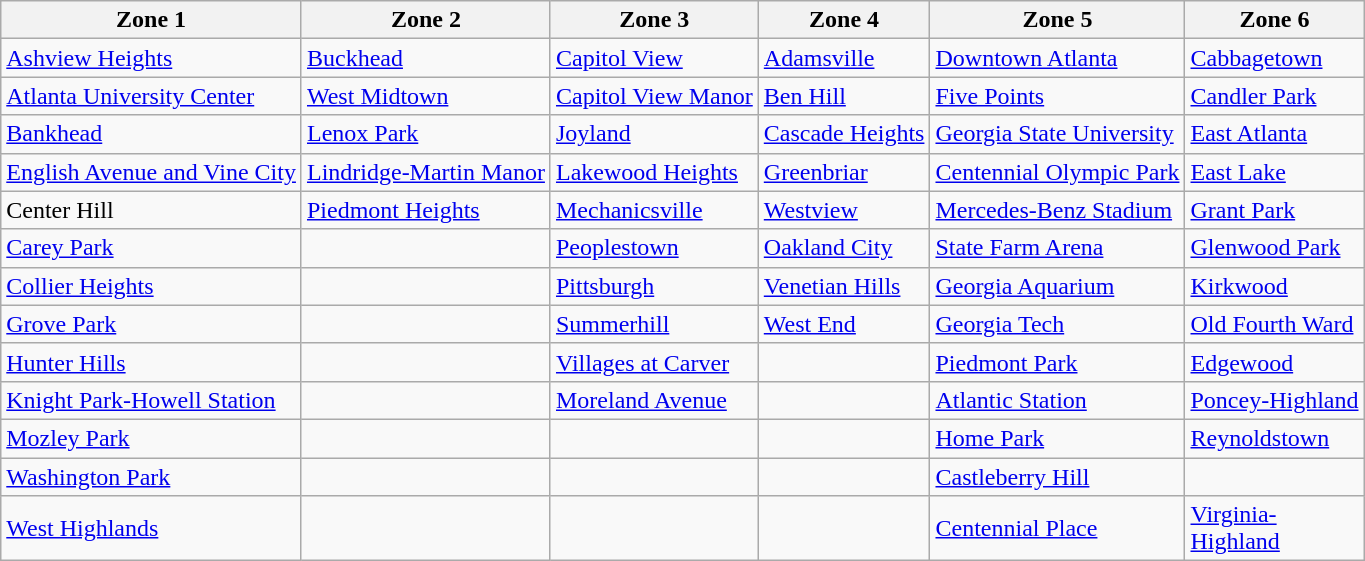<table class="wikitable">
<tr>
<th>Zone 1</th>
<th>Zone 2</th>
<th>Zone 3</th>
<th>Zone 4</th>
<th>Zone 5</th>
<th>Zone 6</th>
</tr>
<tr>
<td><a href='#'>Ashview Heights</a></td>
<td><a href='#'>Buckhead</a></td>
<td><a href='#'>Capitol View</a></td>
<td><a href='#'>Adamsville</a></td>
<td><a href='#'>Downtown Atlanta</a></td>
<td><a href='#'>Cabbagetown</a></td>
</tr>
<tr>
<td><a href='#'>Atlanta University Center</a></td>
<td><a href='#'>West Midtown</a></td>
<td><a href='#'>Capitol View Manor</a></td>
<td><a href='#'>Ben Hill</a></td>
<td><a href='#'>Five Points</a></td>
<td><a href='#'>Candler Park</a></td>
</tr>
<tr>
<td><a href='#'>Bankhead</a></td>
<td><a href='#'>Lenox Park</a></td>
<td><a href='#'>Joyland</a></td>
<td><a href='#'>Cascade Heights</a></td>
<td><a href='#'>Georgia State University</a></td>
<td><a href='#'>East Atlanta</a></td>
</tr>
<tr>
<td><a href='#'>English Avenue and Vine City</a></td>
<td><a href='#'>Lindridge-Martin Manor</a></td>
<td><a href='#'>Lakewood Heights</a></td>
<td><a href='#'>Greenbriar</a></td>
<td><a href='#'>Centennial Olympic Park</a></td>
<td><a href='#'>East Lake</a></td>
</tr>
<tr 8th ward>
<td>Center Hill</td>
<td><a href='#'>Piedmont Heights</a></td>
<td><a href='#'>Mechanicsville</a></td>
<td><a href='#'>Westview</a></td>
<td><a href='#'>Mercedes-Benz Stadium</a></td>
<td><a href='#'>Grant Park</a></td>
</tr>
<tr>
<td><a href='#'>Carey Park</a></td>
<td></td>
<td><a href='#'>Peoplestown</a></td>
<td><a href='#'>Oakland City</a></td>
<td><a href='#'>State Farm Arena</a></td>
<td><a href='#'>Glenwood Park</a></td>
</tr>
<tr>
<td><a href='#'>Collier Heights</a></td>
<td></td>
<td><a href='#'>Pittsburgh</a></td>
<td><a href='#'>Venetian Hills</a></td>
<td><a href='#'>Georgia Aquarium</a></td>
<td><a href='#'>Kirkwood</a></td>
</tr>
<tr>
<td><a href='#'>Grove Park</a></td>
<td></td>
<td><a href='#'>Summerhill</a></td>
<td><a href='#'>West End</a></td>
<td><a href='#'>Georgia Tech</a></td>
<td><a href='#'>Old Fourth Ward</a></td>
</tr>
<tr>
<td><a href='#'>Hunter Hills</a></td>
<td></td>
<td><a href='#'>Villages at Carver</a></td>
<td></td>
<td><a href='#'>Piedmont Park</a></td>
<td><a href='#'>Edgewood</a></td>
</tr>
<tr>
<td><a href='#'>Knight Park-Howell Station</a></td>
<td></td>
<td><a href='#'>Moreland Avenue</a></td>
<td></td>
<td><a href='#'>Atlantic Station</a></td>
<td><a href='#'>Poncey-Highland</a></td>
</tr>
<tr>
<td><a href='#'>Mozley Park</a></td>
<td></td>
<td></td>
<td></td>
<td><a href='#'>Home Park</a></td>
<td><a href='#'>Reynoldstown</a></td>
</tr>
<tr>
<td><a href='#'>Washington Park</a></td>
<td></td>
<td></td>
<td></td>
<td><a href='#'>Castleberry Hill</a></td>
<td></td>
</tr>
<tr>
<td><a href='#'>West Highlands</a></td>
<td></td>
<td></td>
<td></td>
<td><a href='#'>Centennial Place</a></td>
<td><a href='#'>Virginia-</a><br><a href='#'>Highland</a></td>
</tr>
</table>
